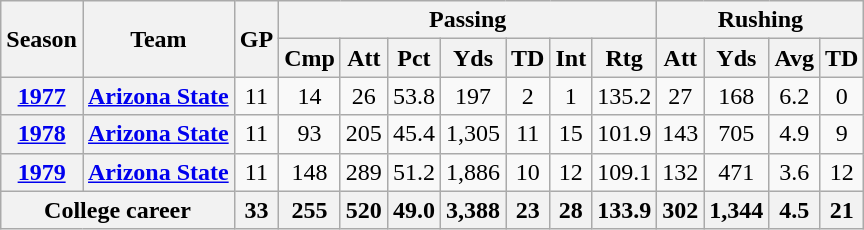<table class="wikitable" style="text-align:center;">
<tr>
<th rowspan="2">Season</th>
<th rowspan="2">Team</th>
<th rowspan="2">GP</th>
<th colspan="7">Passing</th>
<th colspan="5">Rushing</th>
</tr>
<tr>
<th>Cmp</th>
<th>Att</th>
<th>Pct</th>
<th>Yds</th>
<th>TD</th>
<th>Int</th>
<th>Rtg</th>
<th>Att</th>
<th>Yds</th>
<th>Avg</th>
<th>TD</th>
</tr>
<tr>
<th><a href='#'>1977</a></th>
<th><a href='#'>Arizona State</a></th>
<td>11</td>
<td>14</td>
<td>26</td>
<td>53.8</td>
<td>197</td>
<td>2</td>
<td>1</td>
<td>135.2</td>
<td>27</td>
<td>168</td>
<td>6.2</td>
<td>0</td>
</tr>
<tr>
<th><a href='#'>1978</a></th>
<th><a href='#'>Arizona State</a></th>
<td>11</td>
<td>93</td>
<td>205</td>
<td>45.4</td>
<td>1,305</td>
<td>11</td>
<td>15</td>
<td>101.9</td>
<td>143</td>
<td>705</td>
<td>4.9</td>
<td>9</td>
</tr>
<tr>
<th><a href='#'>1979</a></th>
<th><a href='#'>Arizona State</a></th>
<td>11</td>
<td>148</td>
<td>289</td>
<td>51.2</td>
<td>1,886</td>
<td>10</td>
<td>12</td>
<td>109.1</td>
<td>132</td>
<td>471</td>
<td>3.6</td>
<td>12</td>
</tr>
<tr>
<th colspan="2">College career</th>
<th>33</th>
<th>255</th>
<th>520</th>
<th>49.0</th>
<th>3,388</th>
<th>23</th>
<th>28</th>
<th>133.9</th>
<th>302</th>
<th>1,344</th>
<th>4.5</th>
<th>21</th>
</tr>
</table>
